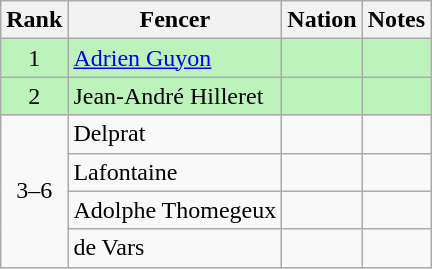<table class="wikitable sortable" style="text-align:center">
<tr>
<th>Rank</th>
<th>Fencer</th>
<th>Nation</th>
<th>Notes</th>
</tr>
<tr bgcolor=bbf3bb>
<td>1</td>
<td align=left><a href='#'>Adrien Guyon</a></td>
<td align=left></td>
<td></td>
</tr>
<tr bgcolor=bbf3bb>
<td>2</td>
<td align=left>Jean-André Hilleret</td>
<td align=left></td>
<td></td>
</tr>
<tr>
<td rowspan=4 align=center>3–6</td>
<td align=left>Delprat</td>
<td align=left></td>
<td></td>
</tr>
<tr>
<td align=left>Lafontaine</td>
<td align=left></td>
<td></td>
</tr>
<tr>
<td align=left>Adolphe Thomegeux</td>
<td align=left></td>
<td></td>
</tr>
<tr>
<td align=left>de Vars</td>
<td align=left></td>
<td></td>
</tr>
</table>
